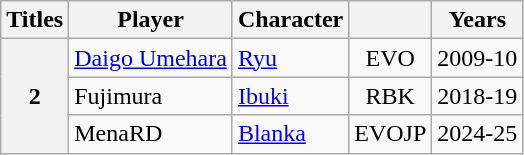<table class="wikitable sortable">
<tr>
<th>Titles</th>
<th>Player</th>
<th>Character</th>
<th></th>
<th>Years</th>
</tr>
<tr>
<th rowspan="3">2</th>
<td><a href='#'>Daigo Umehara</a></td>
<td><a href='#'>Ryu</a></td>
<td align="center">EVO</td>
<td align="center">2009-10</td>
</tr>
<tr>
<td>Fujimura</td>
<td><a href='#'>Ibuki</a></td>
<td align="center">RBK</td>
<td align="center">2018-19</td>
</tr>
<tr>
<td>MenaRD</td>
<td><a href='#'>Blanka</a></td>
<td align="center">EVOJP</td>
<td align="center">2024-25</td>
</tr>
</table>
